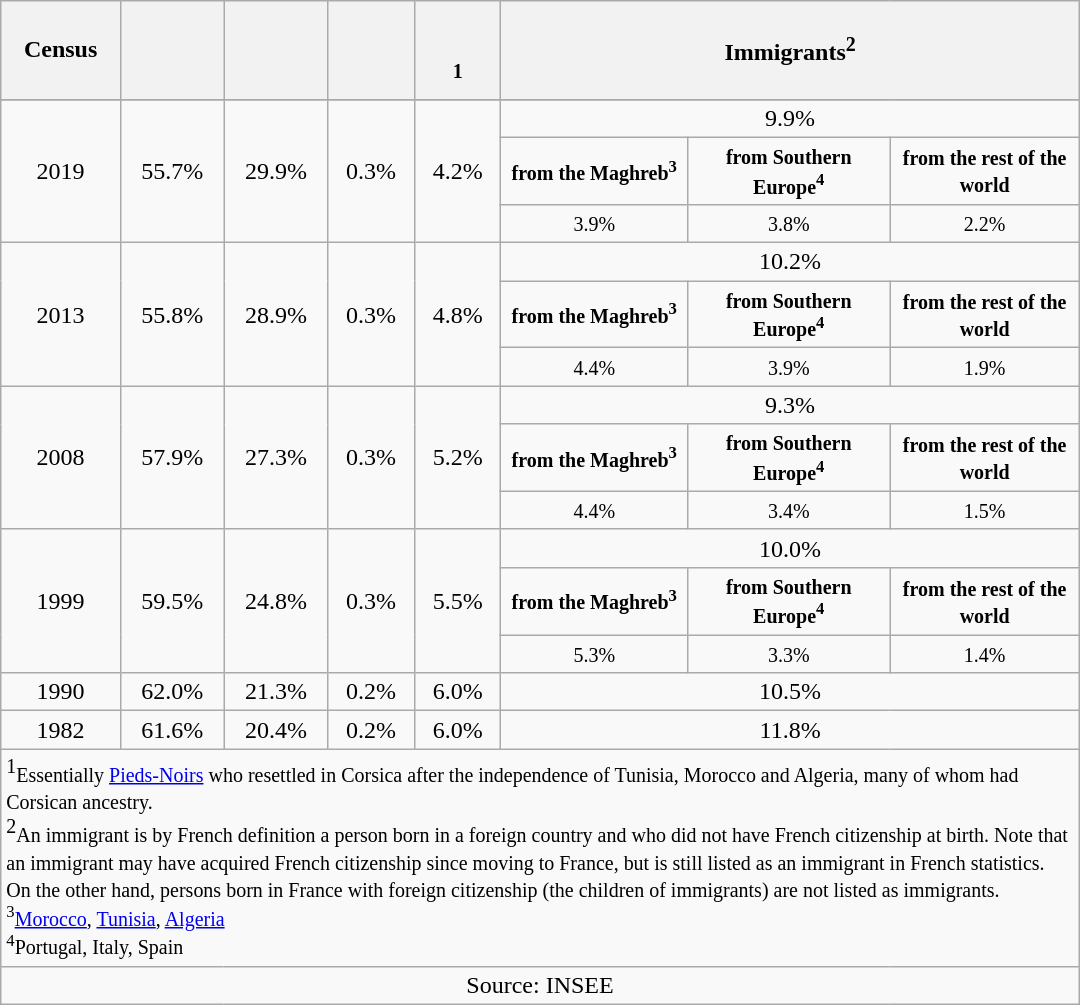<table class="wikitable" width="720px" rules="all" cellspacing="0" cellpadding="4">
<tr>
<th>Census</th>
<th></th>
<th><br></th>
<th><br></th>
<th><br><br><sup>1</sup></th>
<th colspan="3">Immigrants<sup>2</sup></th>
</tr>
<tr>
</tr>
<tr style="text-align:center;">
<td rowspan="3">2019</td>
<td style="text-align:center;" rowspan="3">55.7%</td>
<td style="text-align:center;" rowspan="3">29.9%</td>
<td style="text-align:center;" rowspan="3">0.3%</td>
<td style="text-align:center;" rowspan="3">4.2%</td>
<td style="text-align:center;" colspan="3">9.9%</td>
</tr>
<tr>
<td align=center><strong><small>from the Maghreb<sup>3</sup></small></strong></td>
<td align=center><strong><small>from Southern Europe<sup>4</sup></small></strong></td>
<td align=center><strong><small>from the rest of the world</small></strong></td>
</tr>
<tr>
<td align=center><small>3.9%</small></td>
<td align=center><small>3.8%</small></td>
<td align=center><small>2.2%</small></td>
</tr>
<tr style="text-align:center;">
<td rowspan="3">2013</td>
<td style="text-align:center;" rowspan="3">55.8%</td>
<td style="text-align:center;" rowspan="3">28.9%</td>
<td style="text-align:center;" rowspan="3">0.3%</td>
<td style="text-align:center;" rowspan="3">4.8%</td>
<td style="text-align:center;" colspan="3">10.2%</td>
</tr>
<tr>
<td align=center><strong><small>from the Maghreb<sup>3</sup></small></strong></td>
<td align=center><strong><small>from Southern Europe<sup>4</sup></small></strong></td>
<td align=center><strong><small>from the rest of the world</small></strong></td>
</tr>
<tr>
<td align=center><small>4.4%</small></td>
<td align=center><small>3.9%</small></td>
<td align=center><small>1.9%</small></td>
</tr>
<tr style="text-align:center;">
<td rowspan="3">2008</td>
<td style="text-align:center;" rowspan="3">57.9%</td>
<td style="text-align:center;" rowspan="3">27.3%</td>
<td style="text-align:center;" rowspan="3">0.3%</td>
<td style="text-align:center;" rowspan="3">5.2%</td>
<td style="text-align:center;" colspan="3">9.3%</td>
</tr>
<tr>
<td align=center><strong><small>from the Maghreb<sup>3</sup></small></strong></td>
<td align=center><strong><small>from Southern Europe<sup>4</sup></small></strong></td>
<td align=center><strong><small>from the rest of the world</small></strong></td>
</tr>
<tr>
<td align=center><small>4.4%</small></td>
<td align=center><small>3.4%</small></td>
<td align=center><small>1.5%</small></td>
</tr>
<tr style="text-align:center;">
<td rowspan="3">1999</td>
<td style="text-align:center;" rowspan="3">59.5%</td>
<td style="text-align:center;" rowspan="3">24.8%</td>
<td style="text-align:center;" rowspan="3">0.3%</td>
<td style="text-align:center;" rowspan="3">5.5%</td>
<td style="text-align:center;" colspan="3">10.0%</td>
</tr>
<tr>
<td align=center><strong><small>from the Maghreb<sup>3</sup></small></strong></td>
<td align=center><strong><small>from Southern Europe<sup>4</sup></small></strong></td>
<td align=center><strong><small>from the rest of the world</small></strong></td>
</tr>
<tr>
<td align=center><small>5.3%</small></td>
<td align=center><small>3.3%</small></td>
<td align=center><small>1.4%</small></td>
</tr>
<tr>
<td align=center>1990</td>
<td align=center>62.0%</td>
<td align=center>21.3%</td>
<td align=center>0.2%</td>
<td align=center>6.0%</td>
<td style="text-align:center;" colspan="3">10.5%</td>
</tr>
<tr>
<td align=center>1982</td>
<td align=center>61.6%</td>
<td align=center>20.4%</td>
<td align=center>0.2%</td>
<td align=center>6.0%</td>
<td style="text-align:center;" colspan="3">11.8%</td>
</tr>
<tr>
<td style="text-align:left;" colspan="9"><sup>1</sup><small>Essentially <a href='#'>Pieds-Noirs</a> who resettled in Corsica after the independence of Tunisia, Morocco and Algeria, many of whom had Corsican ancestry.</small><br><sup>2</sup><small>An immigrant is by French definition a person born in a foreign country and who did not have French citizenship at birth. Note that an immigrant may have acquired French citizenship since moving to France, but is still listed as an immigrant in French statistics. On the other hand, persons born in France with foreign citizenship (the children of immigrants) are not listed as immigrants.</small><br><small><sup>3</sup><a href='#'>Morocco</a>, <a href='#'>Tunisia</a>, <a href='#'>Algeria</a></small><br><small><sup>4</sup>Portugal, Italy, Spain</small></td>
</tr>
<tr>
<td style="text-align:center;" colspan="9">Source: INSEE</td>
</tr>
</table>
